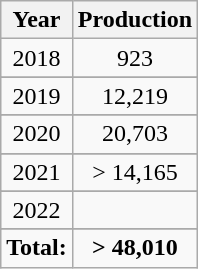<table class="wikitable sortable" style="text-align: center;">
<tr>
<th>Year</th>
<th>Production</th>
</tr>
<tr>
<td>2018</td>
<td>923</td>
</tr>
<tr>
</tr>
<tr>
<td>2019</td>
<td>12,219</td>
</tr>
<tr>
</tr>
<tr>
<td>2020</td>
<td>20,703</td>
</tr>
<tr>
</tr>
<tr>
<td>2021</td>
<td>> 14,165</td>
</tr>
<tr>
</tr>
<tr>
<td>2022</td>
<td></td>
</tr>
<tr>
</tr>
<tr>
<td><strong>Total:</strong></td>
<td><strong>> 48,010</strong></td>
</tr>
</table>
